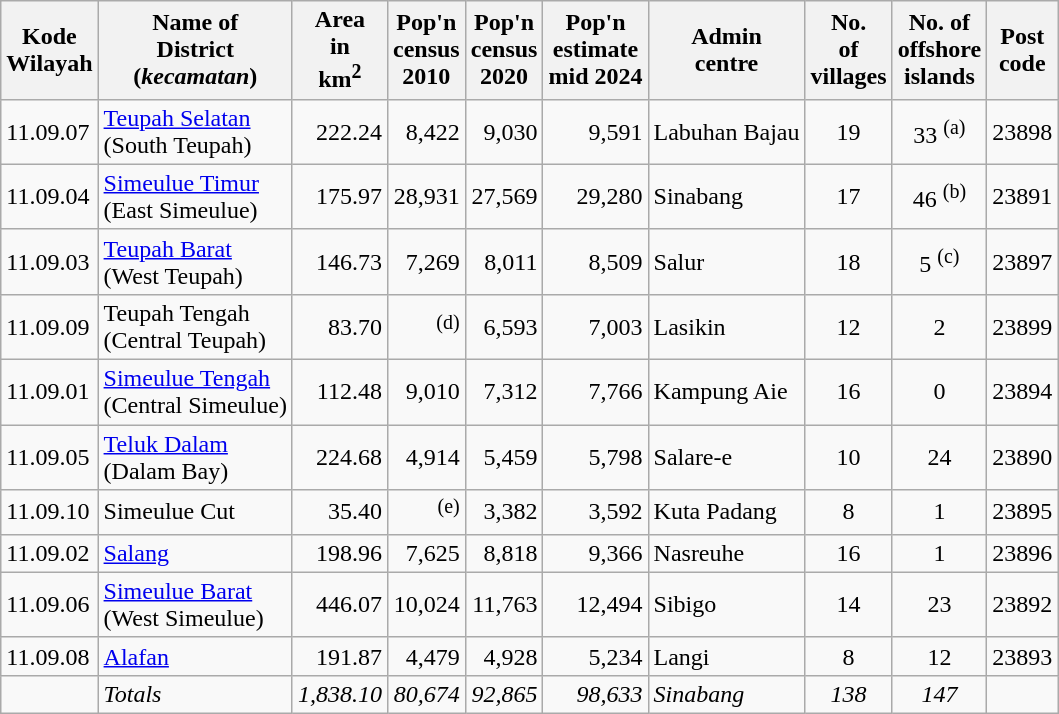<table class="sortable wikitable">
<tr>
<th>Kode<br>Wilayah</th>
<th>Name of<br>District<br>(<em>kecamatan</em>)</th>
<th>Area <br>in <br> km<sup>2</sup></th>
<th>Pop'n<br>census<br>2010</th>
<th>Pop'n<br>census<br>2020</th>
<th>Pop'n<br>estimate<br>mid 2024</th>
<th>Admin <br> centre</th>
<th>No.<br>of<br>villages</th>
<th>No. of<br>offshore<br>islands</th>
<th>Post<br>code</th>
</tr>
<tr>
<td>11.09.07</td>
<td><a href='#'>Teupah Selatan</a><br>(South Teupah)</td>
<td align="right">222.24</td>
<td align="right">8,422</td>
<td align="right">9,030</td>
<td align="right">9,591</td>
<td>Labuhan Bajau</td>
<td align="center">19</td>
<td align="center">33 <sup>(a)</sup></td>
<td>23898</td>
</tr>
<tr>
<td>11.09.04</td>
<td><a href='#'>Simeulue Timur</a><br>(East Simeulue)</td>
<td align="right">175.97</td>
<td align="right">28,931</td>
<td align="right">27,569</td>
<td align="right">29,280</td>
<td>Sinabang</td>
<td align="center">17</td>
<td align="center">46 <sup>(b)</sup></td>
<td>23891</td>
</tr>
<tr>
<td>11.09.03</td>
<td><a href='#'>Teupah Barat</a><br>(West Teupah)</td>
<td align="right">146.73</td>
<td align="right">7,269</td>
<td align="right">8,011</td>
<td align="right">8,509</td>
<td>Salur</td>
<td align="center">18</td>
<td align="center">5 <sup>(c)</sup></td>
<td>23897</td>
</tr>
<tr>
<td>11.09.09</td>
<td>Teupah Tengah <br>(Central Teupah)</td>
<td align="right">83.70</td>
<td align="right"><sup>(d)</sup></td>
<td align="right">6,593</td>
<td align="right">7,003</td>
<td>Lasikin</td>
<td align="center">12</td>
<td align="center">2</td>
<td>23899</td>
</tr>
<tr>
<td>11.09.01</td>
<td><a href='#'>Simeulue Tengah</a><br>(Central Simeulue)</td>
<td align="right">112.48</td>
<td align="right">9,010</td>
<td align="right">7,312</td>
<td align="right">7,766</td>
<td>Kampung Aie</td>
<td align="center">16</td>
<td align="center">0</td>
<td>23894</td>
</tr>
<tr>
<td>11.09.05</td>
<td><a href='#'>Teluk Dalam</a><br>(Dalam Bay)</td>
<td align="right">224.68</td>
<td align="right">4,914</td>
<td align="right">5,459</td>
<td align="right">5,798</td>
<td>Salare-e</td>
<td align="center">10</td>
<td align="center">24</td>
<td>23890</td>
</tr>
<tr>
<td>11.09.10</td>
<td>Simeulue Cut </td>
<td align="right">35.40</td>
<td align="right"><sup>(e)</sup></td>
<td align="right">3,382</td>
<td align="right">3,592</td>
<td>Kuta Padang</td>
<td align="center">8</td>
<td align="center">1</td>
<td>23895</td>
</tr>
<tr>
<td>11.09.02</td>
<td><a href='#'>Salang</a></td>
<td align="right">198.96</td>
<td align="right">7,625</td>
<td align="right">8,818</td>
<td align="right">9,366</td>
<td>Nasreuhe</td>
<td align="center">16</td>
<td align="center">1</td>
<td>23896</td>
</tr>
<tr>
<td>11.09.06</td>
<td><a href='#'>Simeulue Barat</a><br>(West Simeulue)</td>
<td align="right">446.07</td>
<td align="right">10,024</td>
<td align="right">11,763</td>
<td align="right">12,494</td>
<td>Sibigo</td>
<td align="center">14</td>
<td align="center">23</td>
<td>23892</td>
</tr>
<tr>
<td>11.09.08</td>
<td><a href='#'>Alafan</a></td>
<td align="right">191.87</td>
<td align="right">4,479</td>
<td align="right">4,928</td>
<td align="right">5,234</td>
<td>Langi</td>
<td align="center">8</td>
<td align="center">12</td>
<td>23893</td>
</tr>
<tr>
<td></td>
<td><em>Totals</em></td>
<td align="right"><em>1,838.10</em></td>
<td align="right"><em>80,674</em></td>
<td align="right"><em>92,865</em></td>
<td align="right"><em>98,633</em></td>
<td><em>Sinabang</em></td>
<td align="center"><em>138</em></td>
<td align="center"><em>147</em></td>
<td></td>
</tr>
</table>
